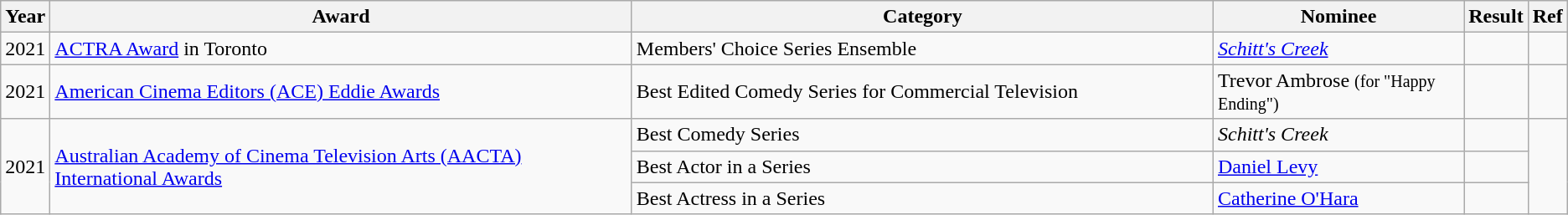<table class="wikitable">
<tr>
<th width=3%>Year</th>
<th width=40%>Award</th>
<th width=40%>Category</th>
<th width=40%>Nominee</th>
<th width=10%>Result</th>
<th width=2%>Ref</th>
</tr>
<tr>
<td>2021</td>
<td><a href='#'>ACTRA Award</a> in Toronto</td>
<td>Members' Choice Series Ensemble</td>
<td><em><a href='#'>Schitt's Creek</a></em></td>
<td></td>
<td></td>
</tr>
<tr>
<td>2021</td>
<td><a href='#'>American Cinema Editors (ACE) Eddie Awards</a></td>
<td>Best Edited Comedy Series for Commercial Television</td>
<td>Trevor Ambrose <small>(for "Happy Ending")</small></td>
<td></td>
<td></td>
</tr>
<tr>
<td rowspan="3">2021</td>
<td rowspan="3"><a href='#'>Australian Academy of Cinema Television Arts (AACTA) International Awards</a></td>
<td>Best Comedy Series</td>
<td><em>Schitt's Creek</em></td>
<td></td>
<td rowspan="3"></td>
</tr>
<tr>
<td>Best Actor in a Series</td>
<td><a href='#'>Daniel Levy</a></td>
<td></td>
</tr>
<tr>
<td>Best Actress in a Series</td>
<td><a href='#'>Catherine O'Hara</a></td>
<td></td>
</tr>
</table>
